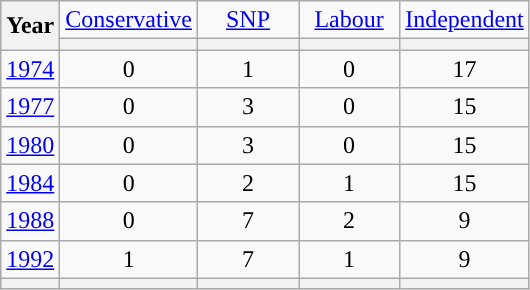<table class=wikitable style=text-align:center>
<tr>
<th rowspan=2>Year</th>
<td width="60"><a href='#'>Conservative</a></td>
<td width="60"><a href='#'>SNP</a></td>
<td width="60"><a href='#'>Labour</a></td>
<td width="60"><a href='#'>Independent</a></td>
</tr>
<tr>
<th style="background-color: "></th>
<th style="background-color: "></th>
<th style="background-color: "></th>
<th style="background-color: "></th>
</tr>
<tr>
<td><a href='#'>1974</a></td>
<td>0</td>
<td>1</td>
<td>0</td>
<td>17</td>
</tr>
<tr>
<td><a href='#'>1977</a></td>
<td>0</td>
<td>3</td>
<td>0</td>
<td>15</td>
</tr>
<tr>
<td><a href='#'>1980</a></td>
<td>0</td>
<td>3</td>
<td>0</td>
<td>15</td>
</tr>
<tr>
<td><a href='#'>1984</a></td>
<td>0</td>
<td>2</td>
<td>1</td>
<td>15</td>
</tr>
<tr>
<td><a href='#'>1988</a></td>
<td>0</td>
<td>7</td>
<td>2</td>
<td>9</td>
</tr>
<tr>
<td><a href='#'>1992</a></td>
<td>1</td>
<td>7</td>
<td>1</td>
<td>9</td>
</tr>
<tr>
<th></th>
<th style="background-color: "></th>
<th style="background-color: "></th>
<th style="background-color: "></th>
<th style="background-color: "></th>
</tr>
</table>
